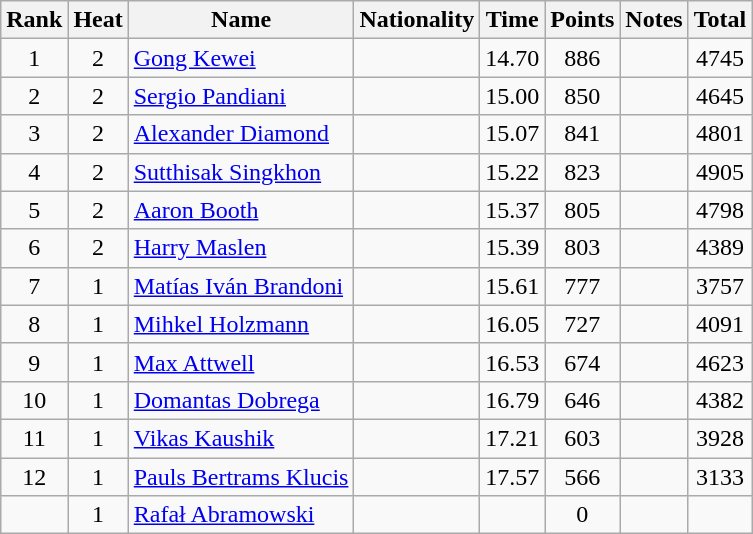<table class="wikitable sortable" style="text-align:center">
<tr>
<th>Rank</th>
<th>Heat</th>
<th>Name</th>
<th>Nationality</th>
<th>Time</th>
<th>Points</th>
<th>Notes</th>
<th>Total</th>
</tr>
<tr>
<td>1</td>
<td>2</td>
<td align="left"><a href='#'>Gong Kewei</a></td>
<td align=left></td>
<td>14.70</td>
<td>886</td>
<td></td>
<td>4745</td>
</tr>
<tr>
<td>2</td>
<td>2</td>
<td align="left"><a href='#'>Sergio Pandiani</a></td>
<td align=left></td>
<td>15.00</td>
<td>850</td>
<td></td>
<td>4645</td>
</tr>
<tr>
<td>3</td>
<td>2</td>
<td align="left"><a href='#'>Alexander Diamond</a></td>
<td align=left></td>
<td>15.07</td>
<td>841</td>
<td></td>
<td>4801</td>
</tr>
<tr>
<td>4</td>
<td>2</td>
<td align="left"><a href='#'>Sutthisak Singkhon</a></td>
<td align=left></td>
<td>15.22</td>
<td>823</td>
<td></td>
<td>4905</td>
</tr>
<tr>
<td>5</td>
<td>2</td>
<td align="left"><a href='#'>Aaron Booth</a></td>
<td align=left></td>
<td>15.37</td>
<td>805</td>
<td></td>
<td>4798</td>
</tr>
<tr>
<td>6</td>
<td>2</td>
<td align="left"><a href='#'>Harry Maslen</a></td>
<td align=left></td>
<td>15.39</td>
<td>803</td>
<td></td>
<td>4389</td>
</tr>
<tr>
<td>7</td>
<td>1</td>
<td align="left"><a href='#'>Matías Iván Brandoni</a></td>
<td align=left></td>
<td>15.61</td>
<td>777</td>
<td></td>
<td>3757</td>
</tr>
<tr>
<td>8</td>
<td>1</td>
<td align="left"><a href='#'>Mihkel Holzmann</a></td>
<td align=left></td>
<td>16.05</td>
<td>727</td>
<td></td>
<td>4091</td>
</tr>
<tr>
<td>9</td>
<td>1</td>
<td align="left"><a href='#'>Max Attwell</a></td>
<td align=left></td>
<td>16.53</td>
<td>674</td>
<td></td>
<td>4623</td>
</tr>
<tr>
<td>10</td>
<td>1</td>
<td align="left"><a href='#'>Domantas Dobrega</a></td>
<td align=left></td>
<td>16.79</td>
<td>646</td>
<td></td>
<td>4382</td>
</tr>
<tr>
<td>11</td>
<td>1</td>
<td align="left"><a href='#'>Vikas Kaushik</a></td>
<td align=left></td>
<td>17.21</td>
<td>603</td>
<td></td>
<td>3928</td>
</tr>
<tr>
<td>12</td>
<td>1</td>
<td align="left"><a href='#'>Pauls Bertrams Klucis</a></td>
<td align=left></td>
<td>17.57</td>
<td>566</td>
<td></td>
<td>3133</td>
</tr>
<tr>
<td></td>
<td>1</td>
<td align="left"><a href='#'>Rafał Abramowski</a></td>
<td align=left></td>
<td></td>
<td>0</td>
<td></td>
<td></td>
</tr>
</table>
